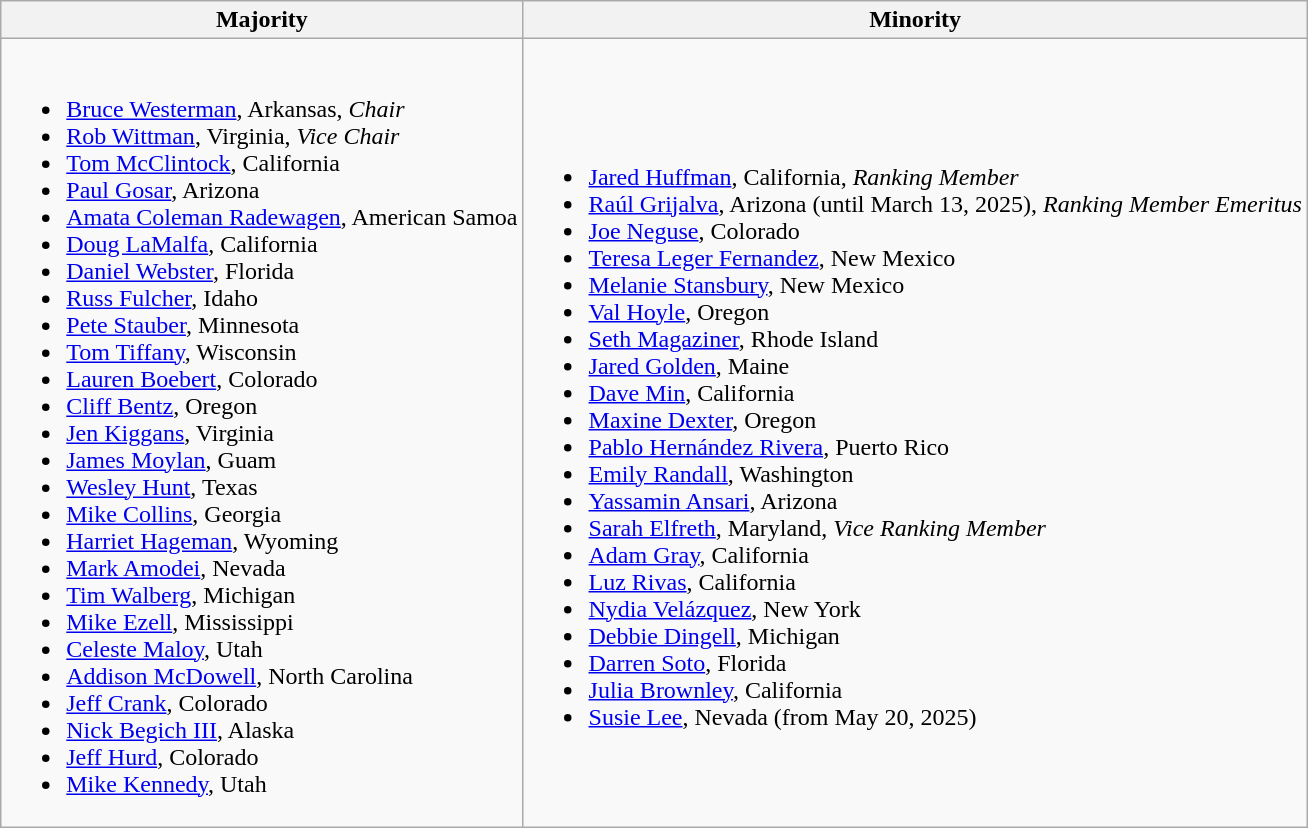<table class=wikitable>
<tr>
<th>Majority</th>
<th>Minority</th>
</tr>
<tr>
<td><br><ul><li><a href='#'>Bruce Westerman</a>, Arkansas, <em>Chair</em></li><li><a href='#'>Rob Wittman</a>, Virginia, <em>Vice Chair</em></li><li><a href='#'>Tom McClintock</a>, California</li><li><a href='#'>Paul Gosar</a>, Arizona</li><li><a href='#'>Amata Coleman Radewagen</a>, American Samoa</li><li><a href='#'>Doug LaMalfa</a>, California</li><li><a href='#'>Daniel Webster</a>, Florida</li><li><a href='#'>Russ Fulcher</a>, Idaho</li><li><a href='#'>Pete Stauber</a>, Minnesota</li><li><a href='#'>Tom Tiffany</a>, Wisconsin</li><li><a href='#'>Lauren Boebert</a>, Colorado</li><li><a href='#'>Cliff Bentz</a>, Oregon</li><li><a href='#'>Jen Kiggans</a>, Virginia</li><li><a href='#'>James Moylan</a>, Guam</li><li><a href='#'>Wesley Hunt</a>, Texas</li><li><a href='#'>Mike Collins</a>, Georgia</li><li><a href='#'>Harriet Hageman</a>, Wyoming</li><li><a href='#'>Mark Amodei</a>, Nevada</li><li><a href='#'>Tim Walberg</a>, Michigan</li><li><a href='#'>Mike Ezell</a>, Mississippi</li><li><a href='#'>Celeste Maloy</a>, Utah</li><li><a href='#'>Addison McDowell</a>, North Carolina</li><li><a href='#'>Jeff Crank</a>, Colorado</li><li><a href='#'>Nick Begich III</a>, Alaska</li><li><a href='#'>Jeff Hurd</a>, Colorado</li><li><a href='#'>Mike Kennedy</a>, Utah</li></ul></td>
<td><br><ul><li><a href='#'>Jared Huffman</a>, California, <em>Ranking Member</em></li><li><a href='#'>Raúl Grijalva</a>, Arizona (until March 13, 2025), <em>Ranking Member Emeritus</em></li><li><a href='#'>Joe Neguse</a>, Colorado</li><li><a href='#'>Teresa Leger Fernandez</a>, New Mexico</li><li><a href='#'>Melanie Stansbury</a>, New Mexico</li><li><a href='#'>Val Hoyle</a>, Oregon</li><li><a href='#'>Seth Magaziner</a>, Rhode Island</li><li><a href='#'>Jared Golden</a>, Maine</li><li><a href='#'>Dave Min</a>, California</li><li><a href='#'>Maxine Dexter</a>, Oregon</li><li><a href='#'>Pablo Hernández Rivera</a>, Puerto Rico</li><li><a href='#'>Emily Randall</a>, Washington</li><li><a href='#'>Yassamin Ansari</a>, Arizona</li><li><a href='#'>Sarah Elfreth</a>, Maryland, <em>Vice Ranking Member</em></li><li><a href='#'>Adam Gray</a>, California</li><li><a href='#'>Luz Rivas</a>, California</li><li><a href='#'>Nydia Velázquez</a>, New York</li><li><a href='#'>Debbie Dingell</a>, Michigan</li><li><a href='#'>Darren Soto</a>, Florida</li><li><a href='#'>Julia Brownley</a>, California</li><li><a href='#'>Susie Lee</a>, Nevada (from May 20, 2025)</li></ul></td>
</tr>
</table>
